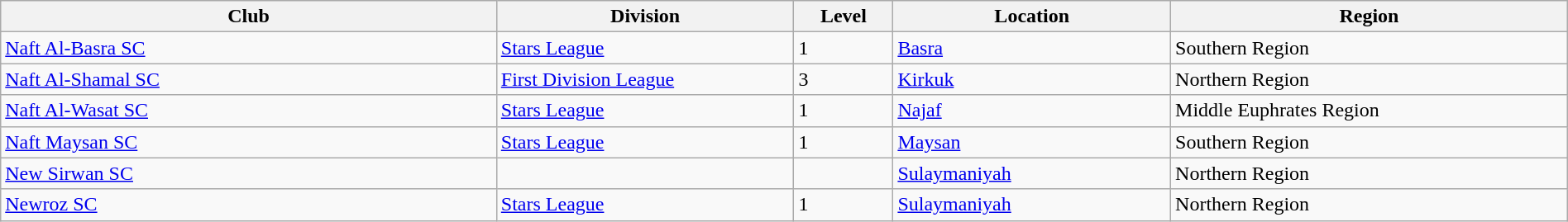<table class="wikitable sortable" width=100% style="font-size:100%">
<tr>
<th width=25%>Club</th>
<th width=15%>Division</th>
<th width=5%>Level</th>
<th width=14%>Location</th>
<th width=20%>Region</th>
</tr>
<tr>
<td><a href='#'>Naft Al-Basra SC</a></td>
<td><a href='#'>Stars League</a></td>
<td>1</td>
<td><a href='#'>Basra</a></td>
<td>Southern Region</td>
</tr>
<tr>
<td><a href='#'>Naft Al-Shamal SC</a></td>
<td><a href='#'>First Division League</a></td>
<td>3</td>
<td><a href='#'>Kirkuk</a></td>
<td>Northern Region</td>
</tr>
<tr>
<td><a href='#'>Naft Al-Wasat SC</a></td>
<td><a href='#'>Stars League</a></td>
<td>1</td>
<td><a href='#'>Najaf</a></td>
<td>Middle Euphrates Region</td>
</tr>
<tr>
<td><a href='#'>Naft Maysan SC</a></td>
<td><a href='#'>Stars League</a></td>
<td>1</td>
<td><a href='#'>Maysan</a></td>
<td>Southern Region</td>
</tr>
<tr>
<td><a href='#'>New Sirwan SC</a></td>
<td></td>
<td></td>
<td><a href='#'>Sulaymaniyah</a></td>
<td>Northern Region</td>
</tr>
<tr>
<td><a href='#'>Newroz SC</a></td>
<td><a href='#'>Stars League</a></td>
<td>1</td>
<td><a href='#'>Sulaymaniyah</a></td>
<td>Northern Region</td>
</tr>
</table>
